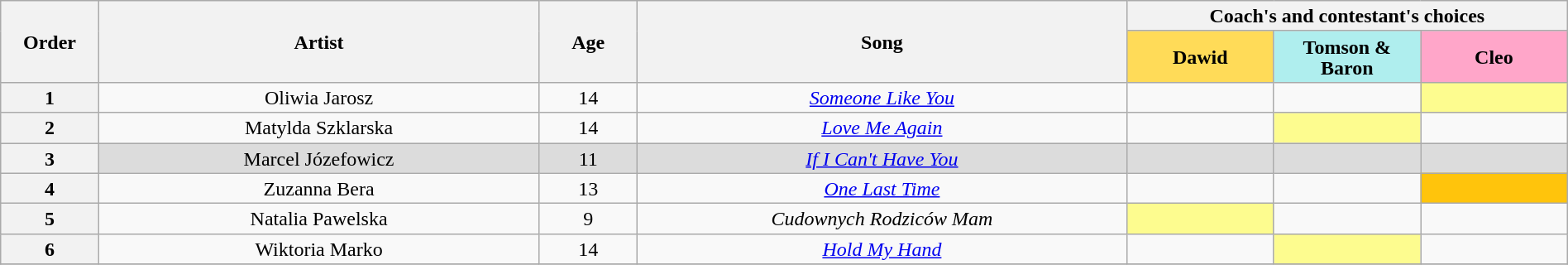<table class="wikitable" style="text-align:center; line-height:17px; width:100%;">
<tr>
<th scope="col" rowspan="2" style="width:04%;">Order</th>
<th scope="col" rowspan="2" style="width:18%;">Artist</th>
<th scope="col" rowspan="2" style="width:04%;">Age</th>
<th scope="col" rowspan="2" style="width:20%;">Song</th>
<th colspan="3">Coach's and contestant's choices</th>
</tr>
<tr>
<th style="width:06%; background:#ffdb58;">Dawid</th>
<th style="width:06%; background:#afeeee;">Tomson & Baron</th>
<th style="width:06%; background:#FFA6C9;">Cleo</th>
</tr>
<tr>
<th>1</th>
<td>Oliwia Jarosz</td>
<td>14</td>
<td><em><a href='#'>Someone Like You</a></em></td>
<td></td>
<td></td>
<td style="background:#fdfc8f;"></td>
</tr>
<tr>
<th>2</th>
<td>Matylda Szklarska</td>
<td>14</td>
<td><em><a href='#'>Love Me Again</a></em></td>
<td></td>
<td style="background:#fdfc8f;"></td>
<td></td>
</tr>
<tr style="background:#DCDCDC;">
<th>3</th>
<td>Marcel Józefowicz</td>
<td>11</td>
<td><em><a href='#'>If I Can't Have You</a></em></td>
<td></td>
<td></td>
<td></td>
</tr>
<tr>
<th>4</th>
<td>Zuzanna Bera</td>
<td>13</td>
<td><em><a href='#'>One Last Time</a></em></td>
<td></td>
<td></td>
<td style="background:#FFC40C;"></td>
</tr>
<tr>
<th>5</th>
<td>Natalia Pawelska</td>
<td>9</td>
<td><em>Cudownych Rodziców Mam</em></td>
<td style="background:#fdfc8f;"></td>
<td></td>
<td></td>
</tr>
<tr>
<th>6</th>
<td>Wiktoria Marko</td>
<td>14</td>
<td><em><a href='#'>Hold My Hand</a></em></td>
<td></td>
<td style="background:#fdfc8f;"></td>
<td></td>
</tr>
<tr>
</tr>
</table>
